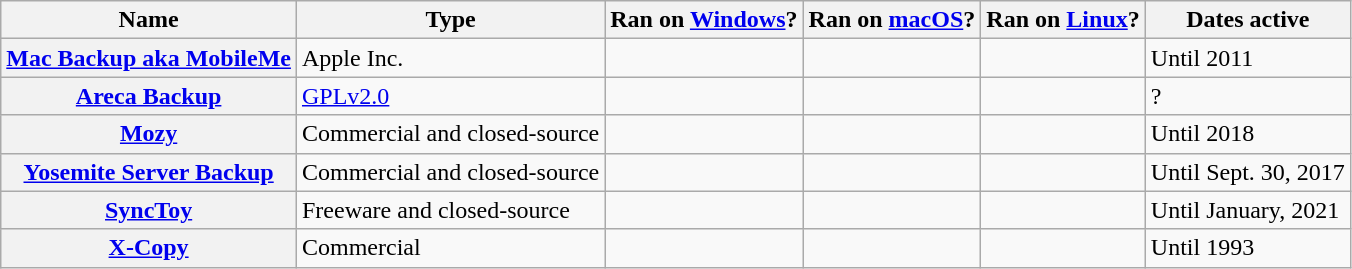<table class="wikitable sortable plainrowheaders sticky-header">
<tr>
<th>Name</th>
<th>Type</th>
<th>Ran on <a href='#'>Windows</a>?</th>
<th>Ran on  <a href='#'>macOS</a>?</th>
<th>Ran on <a href='#'>Linux</a>?</th>
<th>Dates active</th>
</tr>
<tr>
<th scope="row"><a href='#'>Mac Backup aka MobileMe</a></th>
<td>Apple Inc.</td>
<td></td>
<td></td>
<td></td>
<td>Until 2011</td>
</tr>
<tr>
<th scope="row"><a href='#'>Areca Backup</a></th>
<td><a href='#'>GPLv2.0</a></td>
<td></td>
<td></td>
<td></td>
<td>?</td>
</tr>
<tr>
<th scope="row"><a href='#'>Mozy</a></th>
<td>Commercial and closed-source</td>
<td></td>
<td></td>
<td></td>
<td>Until 2018</td>
</tr>
<tr>
<th scope="row"><a href='#'>Yosemite Server Backup</a></th>
<td>Commercial and closed-source</td>
<td></td>
<td></td>
<td></td>
<td>Until Sept. 30, 2017</td>
</tr>
<tr>
<th scope="row"><a href='#'>SyncToy</a></th>
<td>Freeware and closed-source</td>
<td></td>
<td></td>
<td></td>
<td>Until January, 2021</td>
</tr>
<tr>
<th scope="row"><a href='#'>X-Copy</a></th>
<td>Commercial</td>
<td></td>
<td></td>
<td></td>
<td>Until 1993</td>
</tr>
</table>
